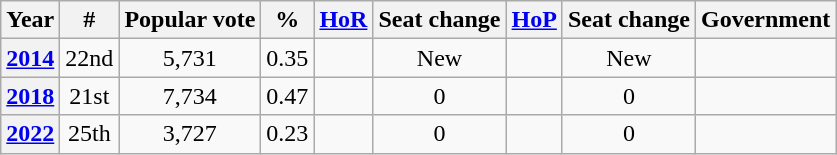<table class="wikitable" style="text-align:center">
<tr>
<th>Year</th>
<th>#</th>
<th>Popular vote</th>
<th>%</th>
<th><a href='#'>HoR</a></th>
<th>Seat change</th>
<th><a href='#'>HoP</a></th>
<th>Seat change</th>
<th>Government</th>
</tr>
<tr>
<th><a href='#'>2014</a></th>
<td>22nd</td>
<td>5,731</td>
<td>0.35</td>
<td></td>
<td>New</td>
<td></td>
<td>New</td>
<td></td>
</tr>
<tr>
<th><a href='#'>2018</a></th>
<td>21st</td>
<td>7,734</td>
<td>0.47</td>
<td></td>
<td> 0</td>
<td></td>
<td> 0</td>
<td></td>
</tr>
<tr>
<th><a href='#'>2022</a></th>
<td>25th</td>
<td>3,727</td>
<td>0.23</td>
<td></td>
<td> 0</td>
<td></td>
<td> 0</td>
<td></td>
</tr>
</table>
